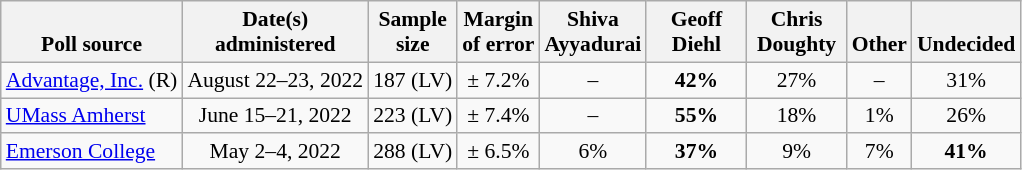<table class="wikitable" style="font-size:90%;text-align:center;">
<tr valign=bottom>
<th>Poll source</th>
<th>Date(s)<br>administered</th>
<th>Sample<br>size</th>
<th>Margin<br>of error</th>
<th style="width:60px;">Shiva<br>Ayyadurai</th>
<th style="width:60px;">Geoff<br>Diehl</th>
<th style="width:60px;">Chris<br>Doughty</th>
<th>Other</th>
<th>Undecided</th>
</tr>
<tr>
<td style="text-align:left;"><a href='#'>Advantage, Inc.</a> (R)</td>
<td>August 22–23, 2022</td>
<td>187 (LV)</td>
<td>± 7.2%</td>
<td>–</td>
<td><strong>42%</strong></td>
<td>27%</td>
<td>–</td>
<td>31%</td>
</tr>
<tr>
<td style="text-align:left;"><a href='#'>UMass Amherst</a></td>
<td>June 15–21, 2022</td>
<td>223 (LV)</td>
<td>± 7.4%</td>
<td>–</td>
<td><strong>55%</strong></td>
<td>18%</td>
<td>1%</td>
<td>26%</td>
</tr>
<tr>
<td style="text-align:left;"><a href='#'>Emerson College</a></td>
<td>May 2–4, 2022</td>
<td>288 (LV)</td>
<td>± 6.5%</td>
<td>6%</td>
<td><strong>37%</strong></td>
<td>9%</td>
<td>7%</td>
<td><strong>41%</strong></td>
</tr>
</table>
